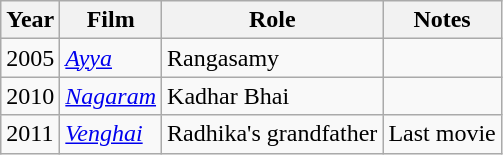<table class="wikitable sortable">
<tr>
<th>Year</th>
<th>Film</th>
<th>Role</th>
<th class="unsortbale">Notes</th>
</tr>
<tr>
<td>2005</td>
<td><a href='#'><em>Ayya</em></a></td>
<td>Rangasamy</td>
<td></td>
</tr>
<tr>
<td>2010</td>
<td><a href='#'><em>Nagaram</em></a></td>
<td>Kadhar Bhai</td>
<td></td>
</tr>
<tr>
<td>2011</td>
<td><em><a href='#'>Venghai</a></em></td>
<td>Radhika's grandfather</td>
<td>Last movie</td>
</tr>
</table>
